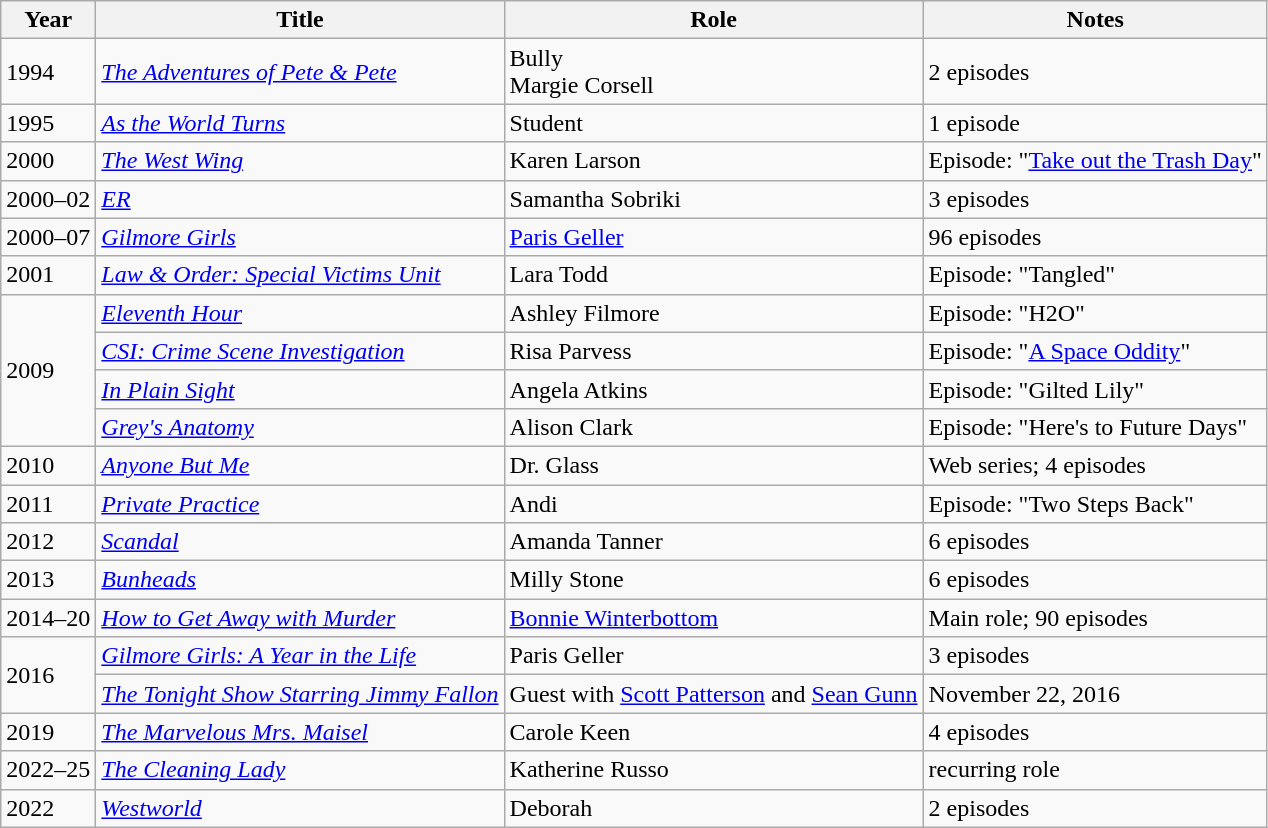<table class="wikitable sortable">
<tr>
<th>Year</th>
<th>Title</th>
<th>Role</th>
<th>Notes</th>
</tr>
<tr>
<td>1994</td>
<td><em><a href='#'>The Adventures of Pete & Pete</a></em></td>
<td>Bully<br>Margie Corsell</td>
<td>2 episodes</td>
</tr>
<tr>
<td>1995</td>
<td><em><a href='#'>As the World Turns</a></em></td>
<td>Student</td>
<td>1 episode</td>
</tr>
<tr>
<td>2000</td>
<td><em><a href='#'>The West Wing</a></em></td>
<td>Karen Larson</td>
<td>Episode: "<a href='#'>Take out the Trash Day</a>"</td>
</tr>
<tr>
<td>2000–02</td>
<td><em><a href='#'>ER</a></em></td>
<td>Samantha Sobriki</td>
<td>3 episodes</td>
</tr>
<tr>
<td>2000–07</td>
<td><em><a href='#'>Gilmore Girls</a></em></td>
<td><a href='#'>Paris Geller</a></td>
<td>96 episodes</td>
</tr>
<tr>
<td>2001</td>
<td><em><a href='#'>Law & Order: Special Victims Unit</a></em></td>
<td>Lara Todd</td>
<td>Episode: "Tangled"</td>
</tr>
<tr>
<td rowspan="4">2009</td>
<td><em><a href='#'>Eleventh Hour</a></em></td>
<td>Ashley Filmore</td>
<td>Episode: "H2O"</td>
</tr>
<tr>
<td><em><a href='#'>CSI: Crime Scene Investigation</a></em></td>
<td>Risa Parvess</td>
<td>Episode: "<a href='#'>A Space Oddity</a>"</td>
</tr>
<tr>
<td><em><a href='#'>In Plain Sight</a></em></td>
<td>Angela Atkins</td>
<td>Episode: "Gilted Lily"</td>
</tr>
<tr>
<td><em><a href='#'>Grey's Anatomy</a></em></td>
<td>Alison Clark</td>
<td>Episode: "Here's to Future Days"</td>
</tr>
<tr>
<td>2010</td>
<td><em><a href='#'>Anyone But Me</a></em></td>
<td>Dr. Glass</td>
<td>Web series; 4 episodes</td>
</tr>
<tr>
<td>2011</td>
<td><em><a href='#'>Private Practice</a></em></td>
<td>Andi</td>
<td>Episode: "Two Steps Back"</td>
</tr>
<tr>
<td>2012</td>
<td><em><a href='#'>Scandal</a></em></td>
<td>Amanda Tanner</td>
<td>6 episodes</td>
</tr>
<tr>
<td>2013</td>
<td><em><a href='#'>Bunheads</a></em></td>
<td>Milly Stone</td>
<td>6 episodes</td>
</tr>
<tr>
<td>2014–20</td>
<td><em><a href='#'>How to Get Away with Murder</a></em></td>
<td><a href='#'>Bonnie Winterbottom</a></td>
<td>Main role; 90 episodes</td>
</tr>
<tr>
<td rowspan="2">2016</td>
<td><em><a href='#'>Gilmore Girls: A Year in the Life</a></em></td>
<td>Paris Geller</td>
<td>3 episodes</td>
</tr>
<tr>
<td><em><a href='#'>The Tonight Show Starring Jimmy Fallon</a></em></td>
<td>Guest with <a href='#'>Scott Patterson</a> and <a href='#'>Sean Gunn</a></td>
<td>November 22, 2016</td>
</tr>
<tr>
<td>2019</td>
<td><em><a href='#'>The Marvelous Mrs. Maisel</a></em></td>
<td>Carole Keen</td>
<td>4 episodes</td>
</tr>
<tr>
<td>2022–25</td>
<td><em><a href='#'>The Cleaning Lady</a></em></td>
<td>Katherine Russo</td>
<td>recurring role</td>
</tr>
<tr>
<td>2022</td>
<td><em><a href='#'>Westworld</a></em></td>
<td>Deborah</td>
<td>2 episodes</td>
</tr>
</table>
